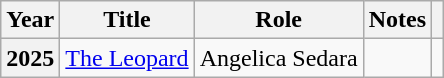<table class="wikitable plainrowheaders sortable">
<tr>
<th scope="col">Year</th>
<th scope="col">Title</th>
<th scope="col">Role</th>
<th class="unsortable" scope="col">Notes</th>
<th class="unsortable" scope="col"></th>
</tr>
<tr>
<th rowspan="2" scope="row">2025</th>
<td><a href='#'>The Leopard</a></td>
<td>Angelica Sedara</td>
<td></td>
<td style="text-align:center;"></td>
</tr>
</table>
